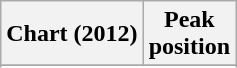<table class="wikitable sortable plainrowheaders">
<tr>
<th scope="col">Chart (2012)</th>
<th scope="col">Peak<br>position</th>
</tr>
<tr>
</tr>
<tr>
</tr>
<tr>
</tr>
<tr>
</tr>
</table>
